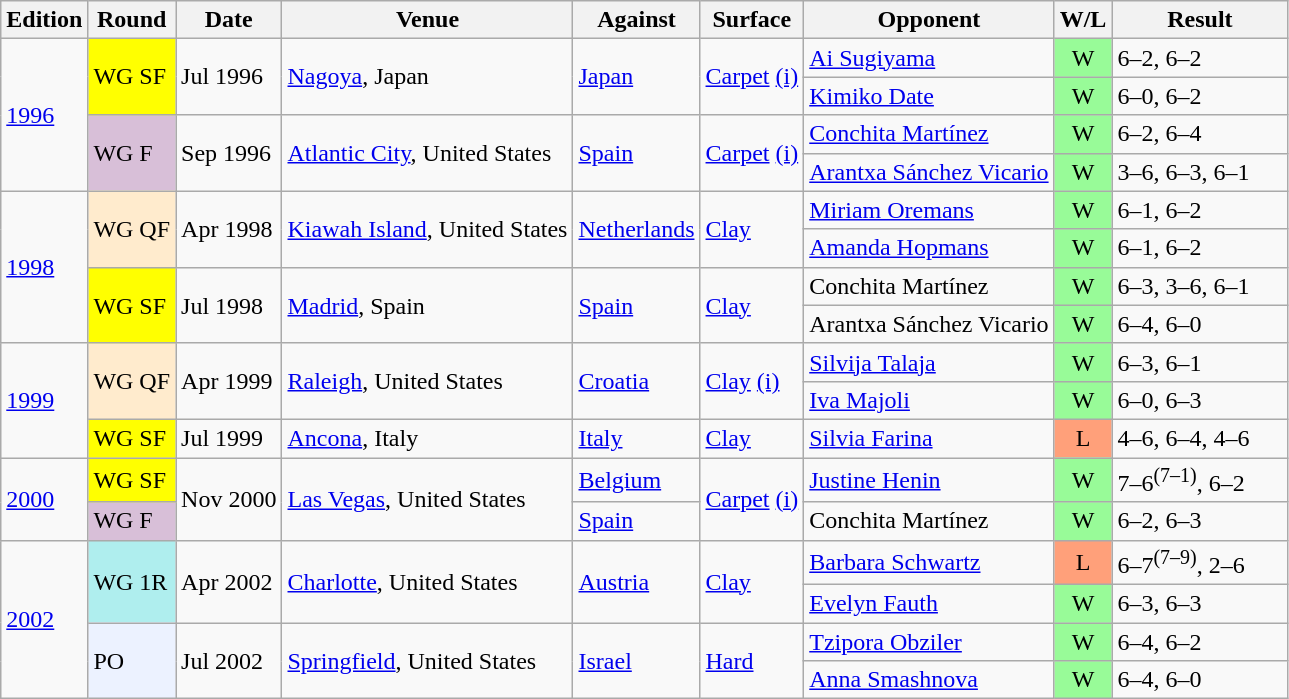<table class="wikitable sortable">
<tr>
<th>Edition</th>
<th>Round</th>
<th>Date</th>
<th>Venue</th>
<th>Against</th>
<th>Surface</th>
<th>Opponent</th>
<th>W/L</th>
<th style="width:110px">Result</th>
</tr>
<tr>
<td rowspan="4"><a href='#'>1996</a></td>
<td rowspan="2" bgcolor="yellow">WG SF</td>
<td rowspan="2">Jul 1996</td>
<td rowspan="2"><a href='#'>Nagoya</a>, Japan</td>
<td rowspan="2"> <a href='#'>Japan</a></td>
<td rowspan="2"><a href='#'>Carpet</a> <a href='#'>(i)</a></td>
<td> <a href='#'>Ai Sugiyama</a></td>
<td style="text-align:center; background:#98fb98;">W</td>
<td>6–2, 6–2</td>
</tr>
<tr>
<td> <a href='#'>Kimiko Date</a></td>
<td style="text-align:center; background:#98fb98;">W</td>
<td>6–0, 6–2</td>
</tr>
<tr>
<td rowspan="2" bgcolor="thistle">WG F</td>
<td rowspan="2">Sep 1996</td>
<td rowspan="2"><a href='#'>Atlantic City</a>, United States</td>
<td rowspan="2"> <a href='#'>Spain</a></td>
<td rowspan="2"><a href='#'>Carpet</a> <a href='#'>(i)</a></td>
<td> <a href='#'>Conchita Martínez</a></td>
<td style="text-align:center; background:#98fb98;">W</td>
<td>6–2, 6–4</td>
</tr>
<tr>
<td> <a href='#'>Arantxa Sánchez Vicario</a></td>
<td style="text-align:center; background:#98fb98;">W</td>
<td>3–6, 6–3, 6–1</td>
</tr>
<tr>
<td rowspan="4"><a href='#'>1998</a></td>
<td rowspan="2" bgcolor="ffebcd">WG QF</td>
<td rowspan="2">Apr 1998</td>
<td rowspan="2"><a href='#'>Kiawah Island</a>, United States</td>
<td rowspan="2"> <a href='#'>Netherlands</a></td>
<td rowspan="2"><a href='#'>Clay</a></td>
<td> <a href='#'>Miriam Oremans</a></td>
<td style="text-align:center; background:#98fb98;">W</td>
<td>6–1, 6–2</td>
</tr>
<tr>
<td> <a href='#'>Amanda Hopmans</a></td>
<td style="text-align:center; background:#98fb98;">W</td>
<td>6–1, 6–2</td>
</tr>
<tr>
<td rowspan="2" bgcolor="yellow">WG SF</td>
<td rowspan="2">Jul 1998</td>
<td rowspan="2"><a href='#'>Madrid</a>, Spain</td>
<td rowspan="2"> <a href='#'>Spain</a></td>
<td rowspan="2"><a href='#'>Clay</a></td>
<td> Conchita Martínez</td>
<td style="text-align:center; background:#98fb98;">W</td>
<td>6–3, 3–6, 6–1</td>
</tr>
<tr>
<td> Arantxa Sánchez Vicario</td>
<td style="text-align:center; background:#98fb98;">W</td>
<td>6–4, 6–0</td>
</tr>
<tr>
<td rowspan="3"><a href='#'>1999</a></td>
<td rowspan="2" bgcolor="ffebcd">WG QF</td>
<td rowspan="2">Apr 1999</td>
<td rowspan="2"><a href='#'>Raleigh</a>, United States</td>
<td rowspan="2"> <a href='#'>Croatia</a></td>
<td rowspan="2"><a href='#'>Clay</a> <a href='#'>(i)</a></td>
<td> <a href='#'>Silvija Talaja</a></td>
<td style="text-align:center; background:#98fb98;">W</td>
<td>6–3, 6–1</td>
</tr>
<tr>
<td> <a href='#'>Iva Majoli</a></td>
<td style="text-align:center; background:#98fb98;">W</td>
<td>6–0, 6–3</td>
</tr>
<tr>
<td bgcolor="yellow">WG SF</td>
<td>Jul 1999</td>
<td><a href='#'>Ancona</a>, Italy</td>
<td> <a href='#'>Italy</a></td>
<td><a href='#'>Clay</a></td>
<td> <a href='#'>Silvia Farina</a></td>
<td style="text-align:center; background:#FFA07A;">L</td>
<td>4–6, 6–4, 4–6</td>
</tr>
<tr>
<td rowspan="2"><a href='#'>2000</a></td>
<td bgcolor="yellow">WG SF</td>
<td rowspan="2">Nov 2000</td>
<td rowspan="2"><a href='#'>Las Vegas</a>, United States</td>
<td> <a href='#'>Belgium</a></td>
<td rowspan="2"><a href='#'>Carpet</a> <a href='#'>(i)</a></td>
<td> <a href='#'>Justine Henin</a></td>
<td style="text-align:center; background:#98fb98;">W</td>
<td>7–6<sup>(7–1)</sup>, 6–2</td>
</tr>
<tr>
<td bgcolor="thistle">WG F</td>
<td> <a href='#'>Spain</a></td>
<td> Conchita Martínez</td>
<td style="text-align:center; background:#98fb98;">W</td>
<td>6–2, 6–3</td>
</tr>
<tr>
<td rowspan="4"><a href='#'>2002</a></td>
<td rowspan="2" bgcolor="afeeee">WG 1R</td>
<td rowspan="2">Apr 2002</td>
<td rowspan="2"><a href='#'>Charlotte</a>, United States</td>
<td rowspan="2"> <a href='#'>Austria</a></td>
<td rowspan="2"><a href='#'>Clay</a></td>
<td> <a href='#'>Barbara Schwartz</a></td>
<td style="text-align:center; background:#FFA07A;">L</td>
<td>6–7<sup>(7–9)</sup>, 2–6</td>
</tr>
<tr>
<td> <a href='#'>Evelyn Fauth</a></td>
<td style="text-align:center; background:#98fb98;">W</td>
<td>6–3, 6–3</td>
</tr>
<tr>
<td rowspan="2" bgcolor="ecf2ff">PO</td>
<td rowspan="2">Jul 2002</td>
<td rowspan="2"><a href='#'>Springfield</a>, United States</td>
<td rowspan="2"> <a href='#'>Israel</a></td>
<td rowspan="2"><a href='#'>Hard</a></td>
<td> <a href='#'>Tzipora Obziler</a></td>
<td style="text-align:center; background:#98fb98;">W</td>
<td>6–4, 6–2</td>
</tr>
<tr>
<td> <a href='#'>Anna Smashnova</a></td>
<td style="text-align:center; background:#98fb98;">W</td>
<td>6–4, 6–0</td>
</tr>
</table>
